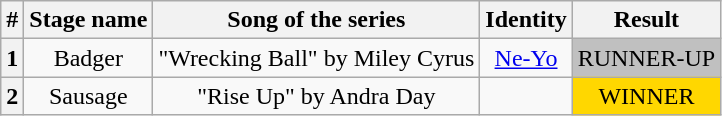<table class="wikitable plainrowheaders" style="text-align: center;">
<tr>
<th>#</th>
<th>Stage name</th>
<th>Song of the series</th>
<th>Identity</th>
<th>Result</th>
</tr>
<tr>
<th>1</th>
<td>Badger</td>
<td>"Wrecking Ball" by Miley Cyrus</td>
<td><a href='#'>Ne-Yo</a></td>
<td bgcolor=silver>RUNNER-UP</td>
</tr>
<tr>
<th>2</th>
<td>Sausage</td>
<td>"Rise Up" by Andra Day</td>
<td></td>
<td bgcolor=gold>WINNER</td>
</tr>
</table>
